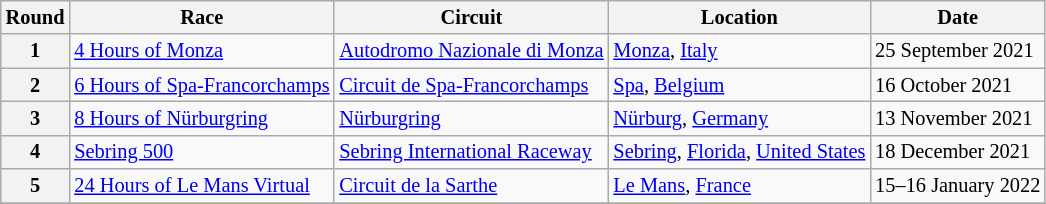<table class="wikitable" style="font-size: 85%;">
<tr>
<th>Round</th>
<th>Race</th>
<th>Circuit</th>
<th>Location</th>
<th>Date</th>
</tr>
<tr>
<th>1</th>
<td><a href='#'>4 Hours of Monza</a></td>
<td> <a href='#'>Autodromo Nazionale di Monza</a></td>
<td><a href='#'>Monza</a>, <a href='#'>Italy</a></td>
<td>25 September 2021</td>
</tr>
<tr>
<th>2</th>
<td><a href='#'>6 Hours of Spa-Francorchamps</a></td>
<td> <a href='#'>Circuit de Spa-Francorchamps</a></td>
<td><a href='#'>Spa</a>, <a href='#'>Belgium</a></td>
<td>16 October 2021</td>
</tr>
<tr>
<th>3</th>
<td><a href='#'>8 Hours of Nürburgring</a></td>
<td> <a href='#'>Nürburgring</a></td>
<td><a href='#'>Nürburg</a>, <a href='#'>Germany</a></td>
<td>13 November 2021</td>
</tr>
<tr>
<th>4</th>
<td><a href='#'>Sebring 500</a></td>
<td> <a href='#'>Sebring International Raceway</a></td>
<td><a href='#'>Sebring</a>, <a href='#'>Florida</a>, <a href='#'>United States</a></td>
<td>18 December 2021</td>
</tr>
<tr>
<th>5</th>
<td><a href='#'>24 Hours of Le Mans Virtual</a></td>
<td> <a href='#'>Circuit de la Sarthe</a></td>
<td><a href='#'>Le Mans</a>, <a href='#'>France</a></td>
<td>15–16 January 2022</td>
</tr>
<tr>
</tr>
</table>
